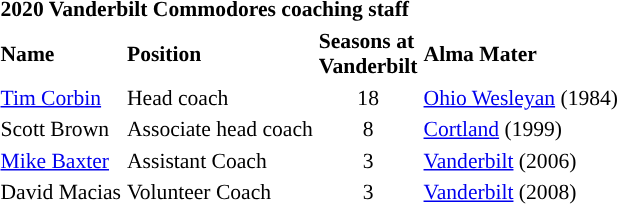<table class="toccolours" style="text-align: left; font-size:90%;">
<tr>
<th colspan="9">2020 Vanderbilt Commodores coaching staff</th>
</tr>
<tr>
<th>Name</th>
<th>Position</th>
<th>Seasons at<br>Vanderbilt</th>
<th>Alma Mater</th>
</tr>
<tr>
<td><a href='#'>Tim Corbin</a></td>
<td>Head coach</td>
<td align=center>18</td>
<td><a href='#'>Ohio Wesleyan</a> (1984)</td>
</tr>
<tr>
<td>Scott Brown</td>
<td>Associate head coach</td>
<td align=center>8</td>
<td><a href='#'>Cortland</a> (1999)</td>
</tr>
<tr>
<td><a href='#'>Mike Baxter</a></td>
<td>Assistant Coach</td>
<td align=center>3</td>
<td><a href='#'>Vanderbilt</a> (2006)</td>
</tr>
<tr>
<td>David Macias</td>
<td>Volunteer Coach</td>
<td align=center>3</td>
<td><a href='#'>Vanderbilt</a> (2008)</td>
</tr>
</table>
